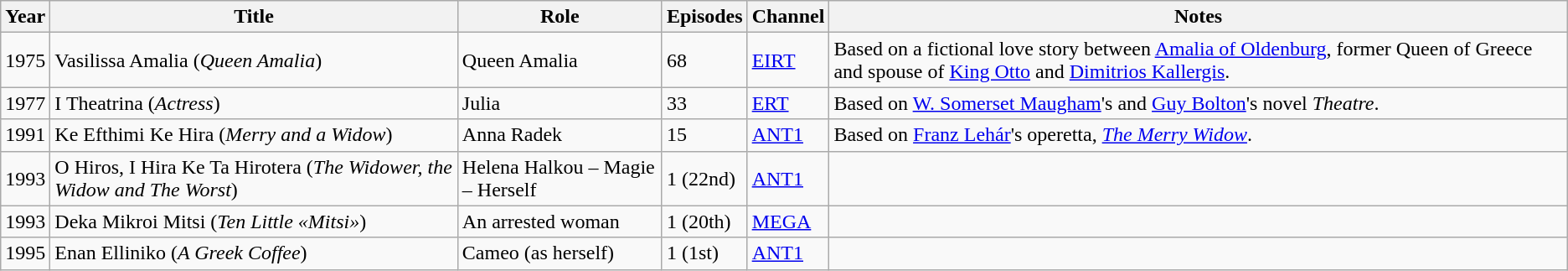<table class="wikitable">
<tr>
<th>Year</th>
<th>Title</th>
<th>Role</th>
<th>Episodes</th>
<th>Channel</th>
<th>Notes</th>
</tr>
<tr>
<td>1975</td>
<td>Vasilissa Amalia (<em>Queen Amalia</em>)</td>
<td>Queen Amalia</td>
<td>68</td>
<td><a href='#'>EIRT</a></td>
<td>Based on a fictional love story between <a href='#'>Amalia of Oldenburg</a>, former Queen of Greece and spouse of <a href='#'>King Otto</a> and <a href='#'>Dimitrios Kallergis</a>.</td>
</tr>
<tr>
<td>1977</td>
<td>I Theatrina (<em>Actress</em>)</td>
<td>Julia</td>
<td>33</td>
<td><a href='#'>ERT</a></td>
<td>Based on <a href='#'>W. Somerset Maugham</a>'s and <a href='#'>Guy Bolton</a>'s novel <em>Theatre</em>.</td>
</tr>
<tr>
<td>1991</td>
<td>Ke Efthimi Ke Hira (<em>Merry and a Widow</em>)</td>
<td>Anna Radek</td>
<td>15</td>
<td><a href='#'>ΑΝΤ1</a></td>
<td>Based on <a href='#'>Franz Lehár</a>'s operetta, <em> <a href='#'>The Merry Widow</a></em>.</td>
</tr>
<tr>
<td>1993</td>
<td>O Hiros, I Hira Ke Ta Hirotera (<em>The Widower, the Widow and The Worst</em>)</td>
<td>Helena Halkou – Magie – Herself</td>
<td>1 (22nd)</td>
<td><a href='#'>ΑΝΤ1</a></td>
<td></td>
</tr>
<tr>
<td>1993</td>
<td>Deka Mikroi Mitsi (<em>Ten Little «Mitsi»</em>)</td>
<td>An arrested woman</td>
<td>1 (20th)</td>
<td><a href='#'>MEGA</a></td>
<td></td>
</tr>
<tr>
<td>1995</td>
<td>Enan Elliniko (<em>A Greek Coffee</em>)</td>
<td>Cameo (as herself)</td>
<td>1 (1st)</td>
<td><a href='#'>ΑΝΤ1</a></td>
<td></td>
</tr>
</table>
